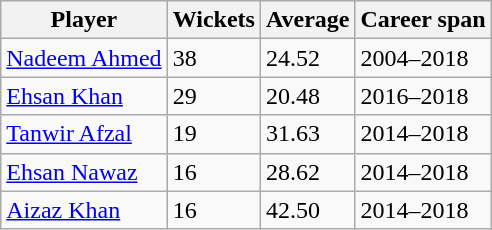<table class="wikitable">
<tr>
<th>Player</th>
<th>Wickets</th>
<th>Average</th>
<th>Career span</th>
</tr>
<tr>
<td><a href='#'>Nadeem Ahmed</a></td>
<td>38</td>
<td>24.52</td>
<td>2004–2018</td>
</tr>
<tr>
<td><a href='#'>Ehsan Khan</a></td>
<td>29</td>
<td>20.48</td>
<td>2016–2018</td>
</tr>
<tr>
<td><a href='#'>Tanwir Afzal</a></td>
<td>19</td>
<td>31.63</td>
<td>2014–2018</td>
</tr>
<tr>
<td><a href='#'>Ehsan Nawaz</a></td>
<td>16</td>
<td>28.62</td>
<td>2014–2018</td>
</tr>
<tr>
<td><a href='#'>Aizaz Khan</a></td>
<td>16</td>
<td>42.50</td>
<td>2014–2018</td>
</tr>
</table>
